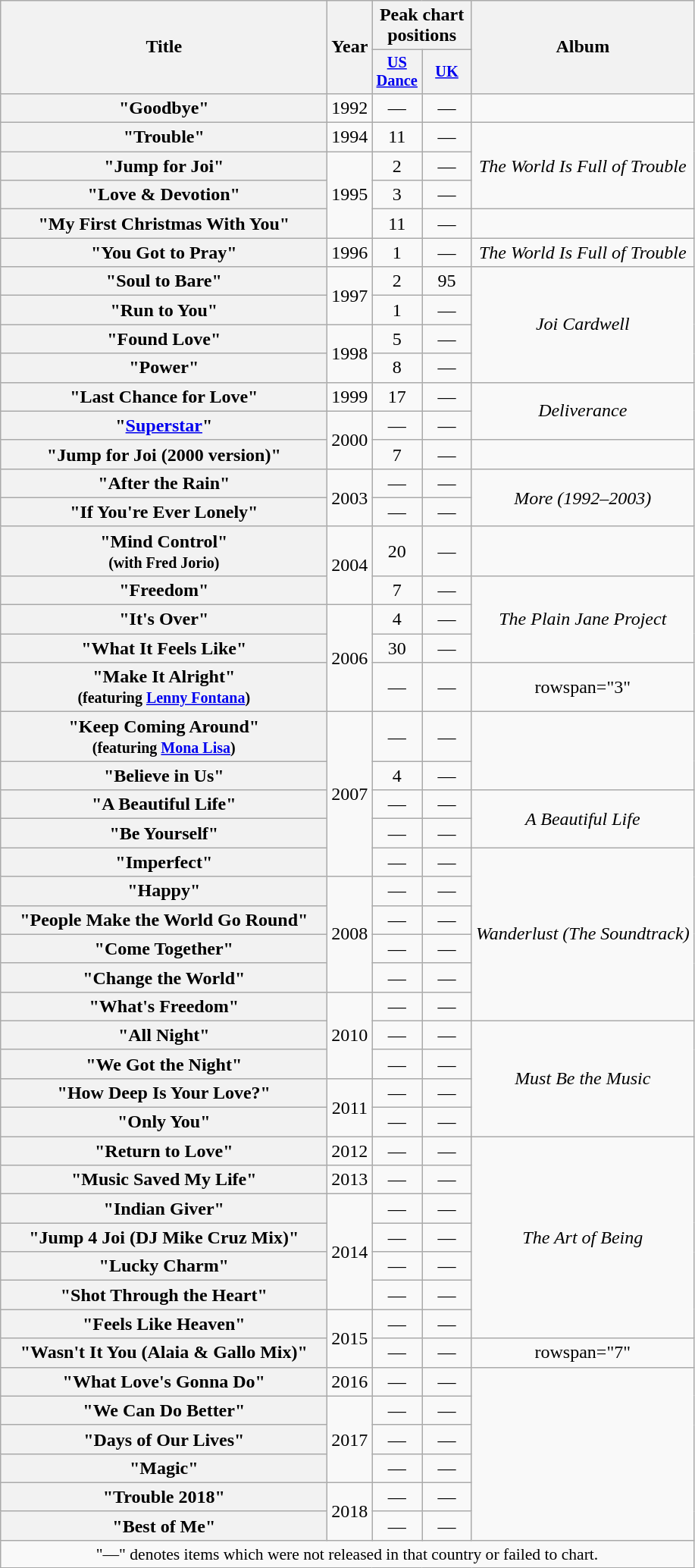<table class="wikitable plainrowheaders" style="text-align: center;" border="1">
<tr>
<th scope="col" rowspan="2" style="width:17.5em;">Title</th>
<th scope="col" rowspan="2" style="width:1em;">Year</th>
<th scope="col" colspan="2">Peak chart positions</th>
<th scope="col" rowspan="2">Album</th>
</tr>
<tr>
<th scope="col" style="width:2.75em;font-size:85%;"><a href='#'>US<br>Dance</a> <br></th>
<th scope="col" style="width:2.75em;font-size:85%;"><a href='#'>UK</a> <br></th>
</tr>
<tr>
<th scope="row">"Goodbye"</th>
<td>1992</td>
<td>—</td>
<td>—</td>
<td></td>
</tr>
<tr>
<th scope="row">"Trouble"</th>
<td>1994</td>
<td>11</td>
<td>—</td>
<td rowspan="3"><em>The World Is Full of Trouble</em></td>
</tr>
<tr>
<th scope="row">"Jump for Joi"</th>
<td rowspan="3">1995</td>
<td>2</td>
<td>—</td>
</tr>
<tr>
<th scope="row">"Love & Devotion"</th>
<td>3</td>
<td>—</td>
</tr>
<tr>
<th scope="row">"My First Christmas With You"</th>
<td>11</td>
<td>—</td>
<td></td>
</tr>
<tr>
<th scope="row">"You Got to Pray"</th>
<td>1996</td>
<td>1</td>
<td>—</td>
<td><em>The World Is Full of Trouble</em></td>
</tr>
<tr>
<th scope="row">"Soul to Bare"</th>
<td rowspan="2">1997</td>
<td>2</td>
<td>95</td>
<td rowspan="4"><em>Joi Cardwell</em></td>
</tr>
<tr>
<th scope="row">"Run to You"</th>
<td>1</td>
<td>—</td>
</tr>
<tr>
<th scope="row">"Found Love"</th>
<td rowspan="2">1998</td>
<td>5</td>
<td>—</td>
</tr>
<tr>
<th scope="row">"Power"</th>
<td>8</td>
<td>—</td>
</tr>
<tr>
<th scope="row">"Last Chance for Love"</th>
<td>1999</td>
<td>17</td>
<td>—</td>
<td rowspan="2"><em>Deliverance</em></td>
</tr>
<tr>
<th scope="row">"<a href='#'>Superstar</a>"</th>
<td rowspan="2">2000</td>
<td>—</td>
<td>—</td>
</tr>
<tr>
<th scope="row">"Jump for Joi (2000 version)"</th>
<td>7</td>
<td>—</td>
<td></td>
</tr>
<tr>
<th scope="row">"After the Rain"</th>
<td rowspan="2">2003</td>
<td>—</td>
<td>—</td>
<td rowspan="2"><em>More (1992–2003)</em></td>
</tr>
<tr>
<th scope="row">"If You're Ever Lonely"</th>
<td>—</td>
<td>—</td>
</tr>
<tr>
<th scope="row">"Mind Control"<br> <small>(with Fred Jorio)</small></th>
<td rowspan="2">2004</td>
<td>20</td>
<td>—</td>
<td></td>
</tr>
<tr>
<th scope="row">"Freedom"</th>
<td>7</td>
<td>—</td>
<td rowspan="3"><em>The Plain Jane Project</em></td>
</tr>
<tr>
<th scope="row">"It's Over"</th>
<td rowspan="3">2006</td>
<td>4</td>
<td>—</td>
</tr>
<tr>
<th scope="row">"What It Feels Like"</th>
<td>30</td>
<td>—</td>
</tr>
<tr>
<th scope="row">"Make It Alright"<br> <small>(featuring <a href='#'>Lenny Fontana</a>)</small></th>
<td>—</td>
<td>—</td>
<td>rowspan="3" </td>
</tr>
<tr>
<th scope="row">"Keep Coming Around"<br> <small>(featuring <a href='#'>Mona Lisa</a>)</small></th>
<td rowspan="5">2007</td>
<td>—</td>
<td>—</td>
</tr>
<tr>
<th scope="row">"Believe in Us"</th>
<td>4</td>
<td>—</td>
</tr>
<tr>
<th scope="row">"A Beautiful Life"</th>
<td>—</td>
<td>—</td>
<td rowspan="2"><em>A Beautiful Life</em></td>
</tr>
<tr>
<th scope="row">"Be Yourself"</th>
<td>—</td>
<td>—</td>
</tr>
<tr>
<th scope="row">"Imperfect"</th>
<td>—</td>
<td>—</td>
<td rowspan="6"><em>Wanderlust (The Soundtrack)</em></td>
</tr>
<tr>
<th scope="row">"Happy"</th>
<td rowspan="4">2008</td>
<td>—</td>
<td>—</td>
</tr>
<tr>
<th scope="row">"People Make the World Go Round"</th>
<td>—</td>
<td>—</td>
</tr>
<tr>
<th scope="row">"Come Together"</th>
<td>—</td>
<td>—</td>
</tr>
<tr>
<th scope="row">"Change the World"</th>
<td>—</td>
<td>—</td>
</tr>
<tr>
<th scope="row">"What's Freedom"</th>
<td rowspan="3">2010</td>
<td>—</td>
<td>—</td>
</tr>
<tr>
<th scope="row">"All Night"</th>
<td>—</td>
<td>—</td>
<td rowspan="4"><em>Must Be the Music</em></td>
</tr>
<tr>
<th scope="row">"We Got the Night"</th>
<td>—</td>
<td>—</td>
</tr>
<tr>
<th scope="row">"How Deep Is Your Love?"</th>
<td rowspan="2">2011</td>
<td>—</td>
<td>—</td>
</tr>
<tr>
<th scope="row">"Only You"</th>
<td>—</td>
<td>—</td>
</tr>
<tr>
<th scope="row">"Return to Love"</th>
<td>2012</td>
<td>—</td>
<td>—</td>
<td rowspan="7"><em>The Art of Being</em></td>
</tr>
<tr>
<th scope="row">"Music Saved My Life"</th>
<td>2013</td>
<td>—</td>
<td>—</td>
</tr>
<tr>
<th scope="row">"Indian Giver"</th>
<td rowspan="4">2014</td>
<td>—</td>
<td>—</td>
</tr>
<tr>
<th scope="row">"Jump 4 Joi (DJ Mike Cruz Mix)"</th>
<td>—</td>
<td>—</td>
</tr>
<tr>
<th scope="row">"Lucky Charm"</th>
<td>—</td>
<td>—</td>
</tr>
<tr>
<th scope="row">"Shot Through the Heart"</th>
<td>—</td>
<td>—</td>
</tr>
<tr>
<th scope="row">"Feels Like Heaven"</th>
<td rowspan="2">2015</td>
<td>—</td>
<td>—</td>
</tr>
<tr>
<th scope="row">"Wasn't It You (Alaia & Gallo Mix)"</th>
<td>—</td>
<td>—</td>
<td>rowspan="7" </td>
</tr>
<tr>
<th scope="row">"What Love's Gonna Do"</th>
<td>2016</td>
<td>—</td>
<td>—</td>
</tr>
<tr>
<th scope="row">"We Can Do Better"</th>
<td rowspan="3">2017</td>
<td>—</td>
<td>—</td>
</tr>
<tr>
<th scope="row">"Days of Our Lives"</th>
<td>—</td>
<td>—</td>
</tr>
<tr>
<th scope="row">"Magic"</th>
<td>—</td>
<td>—</td>
</tr>
<tr>
<th scope="row">"Trouble 2018"</th>
<td rowspan="2">2018</td>
<td>—</td>
<td>—</td>
</tr>
<tr>
<th scope="row">"Best of Me"</th>
<td>—</td>
<td>—</td>
</tr>
<tr>
<td colspan="5" align="center" style="font-size:90%;">"—" denotes items which were not released in that country or failed to chart.</td>
</tr>
</table>
